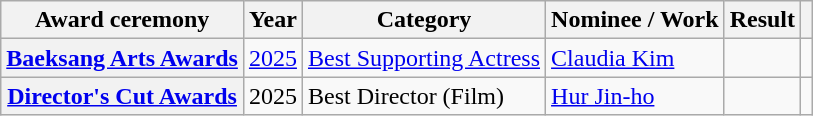<table class="wikitable plainrowheaders sortable">
<tr>
<th scope="col">Award ceremony</th>
<th scope="col">Year</th>
<th scope="col">Category </th>
<th scope="col">Nominee / Work </th>
<th scope="col">Result</th>
<th scope="col" class="unsortable"></th>
</tr>
<tr>
<th scope="row"><a href='#'>Baeksang Arts Awards</a></th>
<td style="text-align:center"><a href='#'>2025</a></td>
<td><a href='#'>Best Supporting Actress</a></td>
<td><a href='#'>Claudia Kim</a></td>
<td></td>
<td style="text-align:center"></td>
</tr>
<tr>
<th scope="row"><a href='#'>Director's Cut Awards</a></th>
<td style="text-align:center">2025</td>
<td>Best Director (Film)</td>
<td><a href='#'>Hur Jin-ho</a></td>
<td></td>
<td style="text-align:center"></td>
</tr>
</table>
